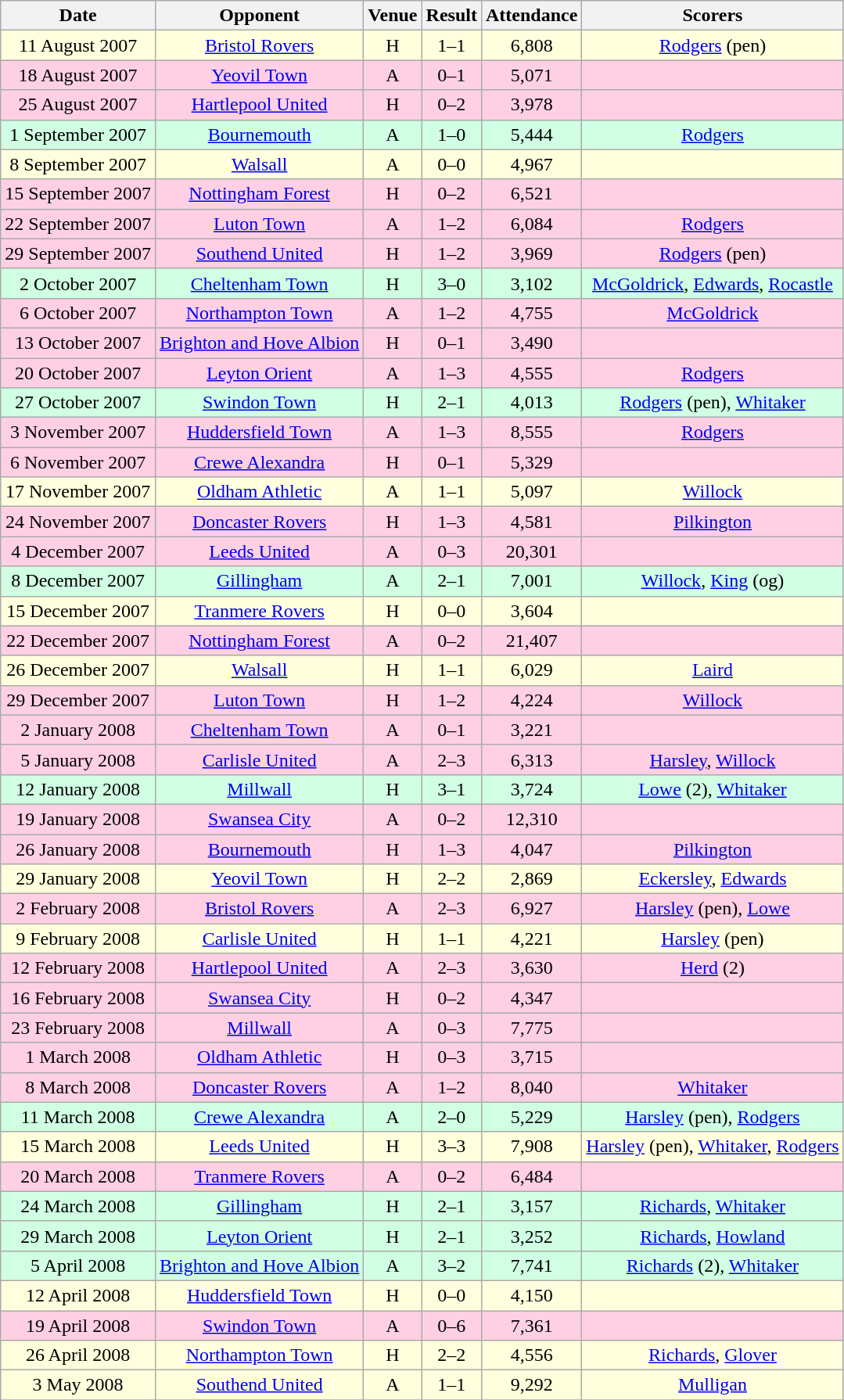<table class="wikitable sortable" style="font-size:100%; text-align:center">
<tr>
<th>Date</th>
<th>Opponent</th>
<th>Venue</th>
<th>Result</th>
<th>Attendance</th>
<th>Scorers</th>
</tr>
<tr style="background-color: #ffffdd;">
<td>11 August 2007</td>
<td><a href='#'>Bristol Rovers</a></td>
<td>H</td>
<td>1–1</td>
<td>6,808</td>
<td><a href='#'>Rodgers</a> (pen)</td>
</tr>
<tr style="background-color: #ffd0e3;">
<td>18 August 2007</td>
<td><a href='#'>Yeovil Town</a></td>
<td>A</td>
<td>0–1</td>
<td>5,071</td>
<td></td>
</tr>
<tr style="background-color: #ffd0e3;">
<td>25 August 2007</td>
<td><a href='#'>Hartlepool United</a></td>
<td>H</td>
<td>0–2</td>
<td>3,978</td>
<td></td>
</tr>
<tr style="background-color: #d0ffe3;">
<td>1 September 2007</td>
<td><a href='#'>Bournemouth</a></td>
<td>A</td>
<td>1–0</td>
<td>5,444</td>
<td><a href='#'>Rodgers</a></td>
</tr>
<tr style="background-color: #ffffdd;">
<td>8 September 2007</td>
<td><a href='#'>Walsall</a></td>
<td>A</td>
<td>0–0</td>
<td>4,967</td>
<td></td>
</tr>
<tr style="background-color: #ffd0e3;">
<td>15 September 2007</td>
<td><a href='#'>Nottingham Forest</a></td>
<td>H</td>
<td>0–2</td>
<td>6,521</td>
<td></td>
</tr>
<tr style="background-color: #ffd0e3;">
<td>22 September 2007</td>
<td><a href='#'>Luton Town</a></td>
<td>A</td>
<td>1–2</td>
<td>6,084</td>
<td><a href='#'>Rodgers</a></td>
</tr>
<tr style="background-color: #ffd0e3;">
<td>29 September 2007</td>
<td><a href='#'>Southend United</a></td>
<td>H</td>
<td>1–2</td>
<td>3,969</td>
<td><a href='#'>Rodgers</a> (pen)</td>
</tr>
<tr style="background-color: #d0ffe3;">
<td>2 October 2007</td>
<td><a href='#'>Cheltenham Town</a></td>
<td>H</td>
<td>3–0</td>
<td>3,102</td>
<td><a href='#'>McGoldrick</a>, <a href='#'>Edwards</a>, <a href='#'>Rocastle</a></td>
</tr>
<tr style="background-color: #ffd0e3;">
<td>6 October 2007</td>
<td><a href='#'>Northampton Town</a></td>
<td>A</td>
<td>1–2</td>
<td>4,755</td>
<td><a href='#'>McGoldrick</a></td>
</tr>
<tr style="background-color: #ffd0e3;">
<td>13 October 2007</td>
<td><a href='#'>Brighton and Hove Albion</a></td>
<td>H</td>
<td>0–1</td>
<td>3,490</td>
<td></td>
</tr>
<tr style="background-color: #ffd0e3;">
<td>20 October 2007</td>
<td><a href='#'>Leyton Orient</a></td>
<td>A</td>
<td>1–3</td>
<td>4,555</td>
<td><a href='#'>Rodgers</a></td>
</tr>
<tr style="background-color: #d0ffe3;">
<td>27 October 2007</td>
<td><a href='#'>Swindon Town</a></td>
<td>H</td>
<td>2–1</td>
<td>4,013</td>
<td><a href='#'>Rodgers</a> (pen), <a href='#'>Whitaker</a></td>
</tr>
<tr style="background-color: #ffd0e3;">
<td>3 November 2007</td>
<td><a href='#'>Huddersfield Town</a></td>
<td>A</td>
<td>1–3</td>
<td>8,555</td>
<td><a href='#'>Rodgers</a></td>
</tr>
<tr style="background-color: #ffd0e3;">
<td>6 November 2007</td>
<td><a href='#'>Crewe Alexandra</a></td>
<td>H</td>
<td>0–1</td>
<td>5,329</td>
<td></td>
</tr>
<tr style="background-color: #ffffdd;">
<td>17 November 2007</td>
<td><a href='#'>Oldham Athletic</a></td>
<td>A</td>
<td>1–1</td>
<td>5,097</td>
<td><a href='#'>Willock</a></td>
</tr>
<tr style="background-color: #ffd0e3;">
<td>24 November 2007</td>
<td><a href='#'>Doncaster Rovers</a></td>
<td>H</td>
<td>1–3</td>
<td>4,581</td>
<td><a href='#'>Pilkington</a></td>
</tr>
<tr style="background-color: #ffd0e3;">
<td>4 December 2007</td>
<td><a href='#'>Leeds United</a></td>
<td>A</td>
<td>0–3</td>
<td>20,301</td>
<td></td>
</tr>
<tr style="background-color: #d0ffe3;">
<td>8 December 2007</td>
<td><a href='#'>Gillingham</a></td>
<td>A</td>
<td>2–1</td>
<td>7,001</td>
<td><a href='#'>Willock</a>, <a href='#'>King</a> (og)</td>
</tr>
<tr style="background-color: #ffffdd;">
<td>15 December 2007</td>
<td><a href='#'>Tranmere Rovers</a></td>
<td>H</td>
<td>0–0</td>
<td>3,604</td>
<td></td>
</tr>
<tr style="background-color: #ffd0e3;">
<td>22 December 2007</td>
<td><a href='#'>Nottingham Forest</a></td>
<td>A</td>
<td>0–2</td>
<td>21,407</td>
<td></td>
</tr>
<tr style="background-color: #ffffdd;">
<td>26 December 2007</td>
<td><a href='#'>Walsall</a></td>
<td>H</td>
<td>1–1</td>
<td>6,029</td>
<td><a href='#'>Laird</a></td>
</tr>
<tr style="background-color: #ffd0e3;">
<td>29 December  2007</td>
<td><a href='#'>Luton Town</a></td>
<td>H</td>
<td>1–2</td>
<td>4,224</td>
<td><a href='#'>Willock</a></td>
</tr>
<tr style="background-color: #ffd0e3;">
<td>2 January  2008</td>
<td><a href='#'>Cheltenham Town</a></td>
<td>A</td>
<td>0–1</td>
<td>3,221</td>
<td></td>
</tr>
<tr style="background-color: #ffd0e3;">
<td>5 January  2008</td>
<td><a href='#'>Carlisle United</a></td>
<td>A</td>
<td>2–3</td>
<td>6,313</td>
<td><a href='#'>Harsley</a>, <a href='#'>Willock</a></td>
</tr>
<tr style="background-color: #d0ffe3;">
<td>12 January  2008</td>
<td><a href='#'>Millwall</a></td>
<td>H</td>
<td>3–1</td>
<td>3,724</td>
<td><a href='#'>Lowe</a> (2), <a href='#'>Whitaker</a></td>
</tr>
<tr style="background-color: #ffd0e3;">
<td>19 January  2008</td>
<td><a href='#'>Swansea City</a></td>
<td>A</td>
<td>0–2</td>
<td>12,310</td>
<td></td>
</tr>
<tr style="background-color: #ffd0e3;">
<td>26 January  2008</td>
<td><a href='#'>Bournemouth</a></td>
<td>H</td>
<td>1–3</td>
<td>4,047</td>
<td><a href='#'>Pilkington</a></td>
</tr>
<tr style="background-color: #ffffdd;">
<td>29 January  2008</td>
<td><a href='#'>Yeovil Town</a></td>
<td>H</td>
<td>2–2</td>
<td>2,869</td>
<td><a href='#'>Eckersley</a>, <a href='#'>Edwards</a></td>
</tr>
<tr style="background-color: #ffd0e3;">
<td>2 February  2008</td>
<td><a href='#'>Bristol Rovers</a></td>
<td>A</td>
<td>2–3</td>
<td>6,927</td>
<td><a href='#'>Harsley</a> (pen), <a href='#'>Lowe</a></td>
</tr>
<tr style="background-color: #ffffdd;">
<td>9 February 2008</td>
<td><a href='#'>Carlisle United</a></td>
<td>H</td>
<td>1–1</td>
<td>4,221</td>
<td><a href='#'>Harsley</a> (pen)</td>
</tr>
<tr style="background-color: #ffd0e3;">
<td>12 February  2008</td>
<td><a href='#'>Hartlepool United</a></td>
<td>A</td>
<td>2–3</td>
<td>3,630</td>
<td><a href='#'>Herd</a> (2)</td>
</tr>
<tr style="background-color: #ffd0e3;">
<td>16 February  2008</td>
<td><a href='#'>Swansea City</a></td>
<td>H</td>
<td>0–2</td>
<td>4,347</td>
<td></td>
</tr>
<tr style="background-color: #ffd0e3;">
<td>23 February  2008</td>
<td><a href='#'>Millwall</a></td>
<td>A</td>
<td>0–3</td>
<td>7,775</td>
<td></td>
</tr>
<tr style="background-color: #ffd0e3;">
<td>1 March  2008</td>
<td><a href='#'>Oldham Athletic</a></td>
<td>H</td>
<td>0–3</td>
<td>3,715</td>
<td></td>
</tr>
<tr style="background-color: #ffd0e3;">
<td>8 March  2008</td>
<td><a href='#'>Doncaster Rovers</a></td>
<td>A</td>
<td>1–2</td>
<td>8,040</td>
<td><a href='#'>Whitaker</a></td>
</tr>
<tr style="background-color: #d0ffe3;">
<td>11 March  2008</td>
<td><a href='#'>Crewe Alexandra</a></td>
<td>A</td>
<td>2–0</td>
<td>5,229</td>
<td><a href='#'>Harsley</a> (pen), <a href='#'>Rodgers</a></td>
</tr>
<tr style="background-color: #ffffdd;">
<td>15 March  2008</td>
<td><a href='#'>Leeds United</a></td>
<td>H</td>
<td>3–3</td>
<td>7,908</td>
<td><a href='#'>Harsley</a> (pen), <a href='#'>Whitaker</a>, <a href='#'>Rodgers</a></td>
</tr>
<tr style="background-color: #ffd0e3;">
<td>20 March  2008</td>
<td><a href='#'>Tranmere Rovers</a></td>
<td>A</td>
<td>0–2</td>
<td>6,484</td>
<td></td>
</tr>
<tr style="background-color: #d0ffe3;">
<td>24 March  2008</td>
<td><a href='#'>Gillingham</a></td>
<td>H</td>
<td>2–1</td>
<td>3,157</td>
<td><a href='#'>Richards</a>, <a href='#'>Whitaker</a></td>
</tr>
<tr style="background-color: #d0ffe3;">
<td>29 March  2008</td>
<td><a href='#'>Leyton Orient</a></td>
<td>H</td>
<td>2–1</td>
<td>3,252</td>
<td><a href='#'>Richards</a>, <a href='#'>Howland</a></td>
</tr>
<tr style="background-color: #d0ffe3;">
<td>5 April  2008</td>
<td><a href='#'>Brighton and Hove Albion</a></td>
<td>A</td>
<td>3–2</td>
<td>7,741</td>
<td><a href='#'>Richards</a> (2), <a href='#'>Whitaker</a></td>
</tr>
<tr style="background-color: #ffffdd;">
<td>12 April  2008</td>
<td><a href='#'>Huddersfield Town</a></td>
<td>H</td>
<td>0–0</td>
<td>4,150</td>
<td></td>
</tr>
<tr style="background-color: #ffd0e3;">
<td>19 April  2008</td>
<td><a href='#'>Swindon Town</a></td>
<td>A</td>
<td>0–6</td>
<td>7,361</td>
<td></td>
</tr>
<tr style="background-color: #ffffdd;">
<td>26 April  2008</td>
<td><a href='#'>Northampton Town</a></td>
<td>H</td>
<td>2–2</td>
<td>4,556</td>
<td><a href='#'>Richards</a>, <a href='#'>Glover</a></td>
</tr>
<tr style="background-color: #ffffdd;">
<td>3 May  2008</td>
<td><a href='#'>Southend United</a></td>
<td>A</td>
<td>1–1</td>
<td>9,292</td>
<td><a href='#'>Mulligan</a></td>
</tr>
<tr>
</tr>
</table>
